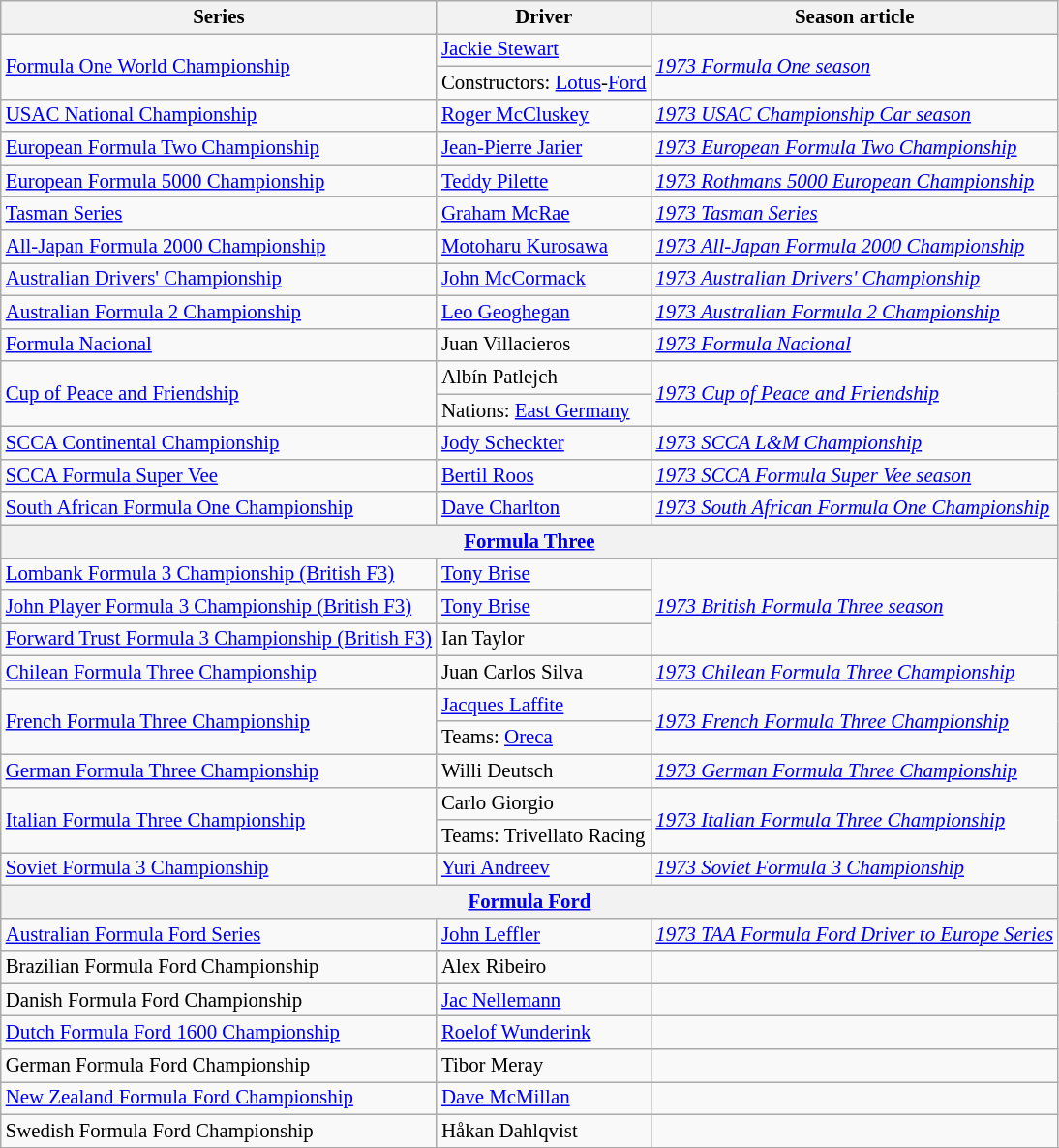<table class="wikitable" style="font-size: 87%;">
<tr>
<th>Series</th>
<th>Driver</th>
<th>Season article</th>
</tr>
<tr>
<td rowspan=2><a href='#'>Formula One World Championship</a></td>
<td> <a href='#'>Jackie Stewart</a></td>
<td rowspan=2><em><a href='#'>1973 Formula One season</a></em></td>
</tr>
<tr>
<td>Constructors:  <a href='#'>Lotus</a>-<a href='#'>Ford</a></td>
</tr>
<tr>
<td><a href='#'>USAC National Championship</a></td>
<td> <a href='#'>Roger McCluskey</a></td>
<td><em><a href='#'>1973 USAC Championship Car season</a></em></td>
</tr>
<tr>
<td><a href='#'>European Formula Two Championship</a></td>
<td> <a href='#'>Jean-Pierre Jarier</a></td>
<td><em><a href='#'>1973 European Formula Two Championship</a></em></td>
</tr>
<tr>
<td><a href='#'>European Formula 5000 Championship</a></td>
<td> <a href='#'>Teddy Pilette</a></td>
<td><em><a href='#'>1973 Rothmans 5000 European Championship</a></em></td>
</tr>
<tr>
<td><a href='#'>Tasman Series</a></td>
<td> <a href='#'>Graham McRae</a></td>
<td><em><a href='#'>1973 Tasman Series</a></em></td>
</tr>
<tr>
<td><a href='#'>All-Japan Formula 2000 Championship</a></td>
<td> <a href='#'>Motoharu Kurosawa</a></td>
<td><em><a href='#'>1973 All-Japan Formula 2000 Championship</a></em></td>
</tr>
<tr>
<td><a href='#'>Australian Drivers' Championship</a></td>
<td> <a href='#'>John McCormack</a></td>
<td><em><a href='#'>1973 Australian Drivers' Championship</a></em></td>
</tr>
<tr>
<td><a href='#'>Australian Formula 2 Championship</a></td>
<td> <a href='#'>Leo Geoghegan</a></td>
<td><em><a href='#'>1973 Australian Formula 2 Championship</a></em></td>
</tr>
<tr>
<td><a href='#'>Formula Nacional</a></td>
<td> Juan Villacieros</td>
<td><em><a href='#'>1973 Formula Nacional</a></em></td>
</tr>
<tr>
<td rowspan=2><a href='#'>Cup of Peace and Friendship</a></td>
<td> Albín Patlejch</td>
<td rowspan=2><em><a href='#'>1973 Cup of Peace and Friendship</a></em></td>
</tr>
<tr>
<td>Nations:  <a href='#'>East Germany</a></td>
</tr>
<tr>
<td><a href='#'>SCCA Continental Championship</a></td>
<td> <a href='#'>Jody Scheckter</a></td>
<td><em><a href='#'>1973 SCCA L&M Championship</a></em></td>
</tr>
<tr>
<td><a href='#'>SCCA Formula Super Vee</a></td>
<td> <a href='#'>Bertil Roos</a></td>
<td><em><a href='#'>1973 SCCA Formula Super Vee season</a></em></td>
</tr>
<tr>
<td><a href='#'>South African Formula One Championship</a></td>
<td> <a href='#'>Dave Charlton</a></td>
<td><em><a href='#'>1973 South African Formula One Championship</a></em></td>
</tr>
<tr>
<th colspan=3><a href='#'>Formula Three</a></th>
</tr>
<tr>
<td><a href='#'>Lombank Formula 3 Championship (British F3)</a></td>
<td> <a href='#'>Tony Brise</a></td>
<td rowspan=3><em><a href='#'>1973 British Formula Three season</a></em></td>
</tr>
<tr>
<td><a href='#'>John Player Formula 3 Championship (British F3)</a></td>
<td> <a href='#'>Tony Brise</a></td>
</tr>
<tr>
<td><a href='#'>Forward Trust Formula 3 Championship (British F3)</a></td>
<td> Ian Taylor</td>
</tr>
<tr>
<td><a href='#'>Chilean Formula Three Championship</a></td>
<td> Juan Carlos Silva</td>
<td><em><a href='#'>1973 Chilean Formula Three Championship</a></em></td>
</tr>
<tr>
<td rowspan=2><a href='#'>French Formula Three Championship</a></td>
<td> <a href='#'>Jacques Laffite</a></td>
<td rowspan=2><em><a href='#'>1973 French Formula Three Championship</a></em></td>
</tr>
<tr>
<td>Teams:  <a href='#'>Oreca</a></td>
</tr>
<tr>
<td><a href='#'>German Formula Three Championship</a></td>
<td> Willi Deutsch</td>
<td><em><a href='#'>1973 German Formula Three Championship</a></em></td>
</tr>
<tr>
<td rowspan=2><a href='#'>Italian Formula Three Championship</a></td>
<td> Carlo Giorgio</td>
<td rowspan=2><em><a href='#'>1973 Italian Formula Three Championship</a></em></td>
</tr>
<tr>
<td>Teams:  Trivellato Racing</td>
</tr>
<tr>
<td><a href='#'>Soviet Formula 3 Championship</a></td>
<td> <a href='#'>Yuri Andreev</a></td>
<td><em><a href='#'>1973 Soviet Formula 3 Championship</a></em></td>
</tr>
<tr>
<th colspan=3><a href='#'>Formula Ford</a></th>
</tr>
<tr>
<td><a href='#'>Australian Formula Ford Series</a></td>
<td> <a href='#'>John Leffler</a></td>
<td><em><a href='#'>1973 TAA Formula Ford Driver to Europe Series</a></em></td>
</tr>
<tr>
<td>Brazilian Formula Ford Championship</td>
<td> Alex Ribeiro</td>
<td></td>
</tr>
<tr>
<td>Danish Formula Ford Championship</td>
<td> <a href='#'>Jac Nellemann</a></td>
<td></td>
</tr>
<tr>
<td><a href='#'>Dutch Formula Ford 1600 Championship</a></td>
<td> <a href='#'>Roelof Wunderink</a></td>
<td></td>
</tr>
<tr>
<td>German Formula Ford Championship</td>
<td> Tibor Meray</td>
<td></td>
</tr>
<tr>
<td><a href='#'>New Zealand Formula Ford Championship</a></td>
<td> <a href='#'>Dave McMillan</a></td>
<td></td>
</tr>
<tr>
<td>Swedish Formula Ford Championship</td>
<td> Håkan Dahlqvist</td>
<td></td>
</tr>
<tr>
</tr>
</table>
